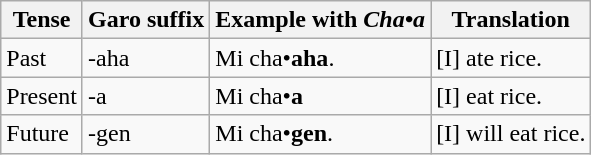<table class="wikitable">
<tr>
<th>Tense</th>
<th>Garo suffix</th>
<th>Example with <em>Cha•a</em></th>
<th>Translation</th>
</tr>
<tr>
<td>Past</td>
<td>-aha</td>
<td>Mi cha•<strong>aha</strong>.</td>
<td>[I] ate rice.</td>
</tr>
<tr>
<td>Present</td>
<td>-a</td>
<td>Mi cha•<strong>a</strong></td>
<td>[I] eat rice.</td>
</tr>
<tr>
<td>Future</td>
<td>-gen</td>
<td>Mi cha•<strong>gen</strong>.</td>
<td>[I] will eat rice.</td>
</tr>
</table>
